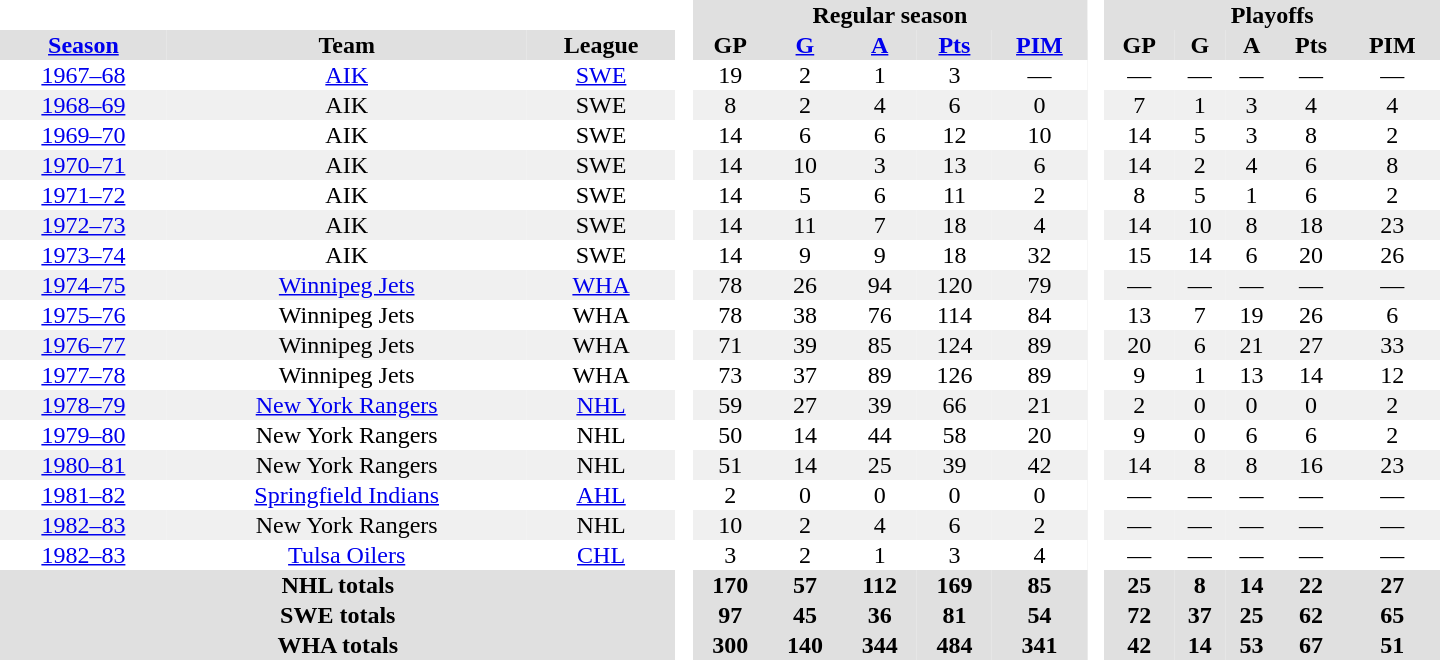<table border="0" cellpadding="1" cellspacing="0" style="text-align:center; width:60em;">
<tr style="background:#e0e0e0;">
<th colspan="3"  bgcolor="#ffffff"> </th>
<th rowspan="99" bgcolor="#ffffff"> </th>
<th colspan="5">Regular season</th>
<th rowspan="99" bgcolor="#ffffff"> </th>
<th colspan="5">Playoffs</th>
</tr>
<tr style="background:#e0e0e0;">
<th><a href='#'>Season</a></th>
<th>Team</th>
<th>League</th>
<th>GP</th>
<th><a href='#'>G</a></th>
<th><a href='#'>A</a></th>
<th><a href='#'>Pts</a></th>
<th><a href='#'>PIM</a></th>
<th>GP</th>
<th>G</th>
<th>A</th>
<th>Pts</th>
<th>PIM</th>
</tr>
<tr>
<td><a href='#'>1967–68</a></td>
<td><a href='#'>AIK</a></td>
<td><a href='#'>SWE</a></td>
<td>19</td>
<td>2</td>
<td>1</td>
<td>3</td>
<td>—</td>
<td>—</td>
<td>—</td>
<td>—</td>
<td>—</td>
<td>—</td>
</tr>
<tr style="background:#f0f0f0;">
<td><a href='#'>1968–69</a></td>
<td>AIK</td>
<td>SWE</td>
<td>8</td>
<td>2</td>
<td>4</td>
<td>6</td>
<td>0</td>
<td>7</td>
<td>1</td>
<td>3</td>
<td>4</td>
<td>4</td>
</tr>
<tr>
<td><a href='#'>1969–70</a></td>
<td>AIK</td>
<td>SWE</td>
<td>14</td>
<td>6</td>
<td>6</td>
<td>12</td>
<td>10</td>
<td>14</td>
<td>5</td>
<td>3</td>
<td>8</td>
<td>2</td>
</tr>
<tr style="background:#f0f0f0;">
<td><a href='#'>1970–71</a></td>
<td>AIK</td>
<td>SWE</td>
<td>14</td>
<td>10</td>
<td>3</td>
<td>13</td>
<td>6</td>
<td>14</td>
<td>2</td>
<td>4</td>
<td>6</td>
<td>8</td>
</tr>
<tr>
<td><a href='#'>1971–72</a></td>
<td>AIK</td>
<td>SWE</td>
<td>14</td>
<td>5</td>
<td>6</td>
<td>11</td>
<td>2</td>
<td>8</td>
<td>5</td>
<td>1</td>
<td>6</td>
<td>2</td>
</tr>
<tr style="background:#f0f0f0;">
<td><a href='#'>1972–73</a></td>
<td>AIK</td>
<td>SWE</td>
<td>14</td>
<td>11</td>
<td>7</td>
<td>18</td>
<td>4</td>
<td>14</td>
<td>10</td>
<td>8</td>
<td>18</td>
<td>23</td>
</tr>
<tr>
<td><a href='#'>1973–74</a></td>
<td>AIK</td>
<td>SWE</td>
<td>14</td>
<td>9</td>
<td>9</td>
<td>18</td>
<td>32</td>
<td>15</td>
<td>14</td>
<td>6</td>
<td>20</td>
<td>26</td>
</tr>
<tr style="background:#f0f0f0;">
<td><a href='#'>1974–75</a></td>
<td><a href='#'>Winnipeg Jets</a></td>
<td><a href='#'>WHA</a></td>
<td>78</td>
<td>26</td>
<td>94</td>
<td>120</td>
<td>79</td>
<td>—</td>
<td>—</td>
<td>—</td>
<td>—</td>
<td>—</td>
</tr>
<tr>
<td><a href='#'>1975–76</a></td>
<td>Winnipeg Jets</td>
<td>WHA</td>
<td>78</td>
<td>38</td>
<td>76</td>
<td>114</td>
<td>84</td>
<td>13</td>
<td>7</td>
<td>19</td>
<td>26</td>
<td>6</td>
</tr>
<tr style="background:#f0f0f0;">
<td><a href='#'>1976–77</a></td>
<td>Winnipeg Jets</td>
<td>WHA</td>
<td>71</td>
<td>39</td>
<td>85</td>
<td>124</td>
<td>89</td>
<td>20</td>
<td>6</td>
<td>21</td>
<td>27</td>
<td>33</td>
</tr>
<tr>
<td><a href='#'>1977–78</a></td>
<td>Winnipeg Jets</td>
<td>WHA</td>
<td>73</td>
<td>37</td>
<td>89</td>
<td>126</td>
<td>89</td>
<td>9</td>
<td>1</td>
<td>13</td>
<td>14</td>
<td>12</td>
</tr>
<tr style="background:#f0f0f0;">
<td><a href='#'>1978–79</a></td>
<td><a href='#'>New York Rangers</a></td>
<td><a href='#'>NHL</a></td>
<td>59</td>
<td>27</td>
<td>39</td>
<td>66</td>
<td>21</td>
<td>2</td>
<td>0</td>
<td>0</td>
<td>0</td>
<td>2</td>
</tr>
<tr>
<td><a href='#'>1979–80</a></td>
<td>New York Rangers</td>
<td>NHL</td>
<td>50</td>
<td>14</td>
<td>44</td>
<td>58</td>
<td>20</td>
<td>9</td>
<td>0</td>
<td>6</td>
<td>6</td>
<td>2</td>
</tr>
<tr style="background:#f0f0f0;">
<td><a href='#'>1980–81</a></td>
<td>New York Rangers</td>
<td>NHL</td>
<td>51</td>
<td>14</td>
<td>25</td>
<td>39</td>
<td>42</td>
<td>14</td>
<td>8</td>
<td>8</td>
<td>16</td>
<td>23</td>
</tr>
<tr>
<td><a href='#'>1981–82</a></td>
<td><a href='#'>Springfield Indians</a></td>
<td><a href='#'>AHL</a></td>
<td>2</td>
<td>0</td>
<td>0</td>
<td>0</td>
<td>0</td>
<td>—</td>
<td>—</td>
<td>—</td>
<td>—</td>
<td>—</td>
</tr>
<tr style="background:#f0f0f0;">
<td><a href='#'>1982–83</a></td>
<td>New York Rangers</td>
<td>NHL</td>
<td>10</td>
<td>2</td>
<td>4</td>
<td>6</td>
<td>2</td>
<td>—</td>
<td>—</td>
<td>—</td>
<td>—</td>
<td>—</td>
</tr>
<tr>
<td><a href='#'>1982–83</a></td>
<td><a href='#'>Tulsa Oilers</a></td>
<td><a href='#'>CHL</a></td>
<td>3</td>
<td>2</td>
<td>1</td>
<td>3</td>
<td>4</td>
<td>—</td>
<td>—</td>
<td>—</td>
<td>—</td>
<td>—</td>
</tr>
<tr style="background:#e0e0e0;">
<th colspan="3">NHL totals</th>
<th>170</th>
<th>57</th>
<th>112</th>
<th>169</th>
<th>85</th>
<th>25</th>
<th>8</th>
<th>14</th>
<th>22</th>
<th>27</th>
</tr>
<tr style="background:#e0e0e0;">
<th colspan="3">SWE totals</th>
<th>97</th>
<th>45</th>
<th>36</th>
<th>81</th>
<th>54</th>
<th>72</th>
<th>37</th>
<th>25</th>
<th>62</th>
<th>65</th>
</tr>
<tr style="background:#e0e0e0;">
<th colspan="3">WHA totals</th>
<th>300</th>
<th>140</th>
<th>344</th>
<th>484</th>
<th>341</th>
<th>42</th>
<th>14</th>
<th>53</th>
<th>67</th>
<th>51</th>
</tr>
</table>
